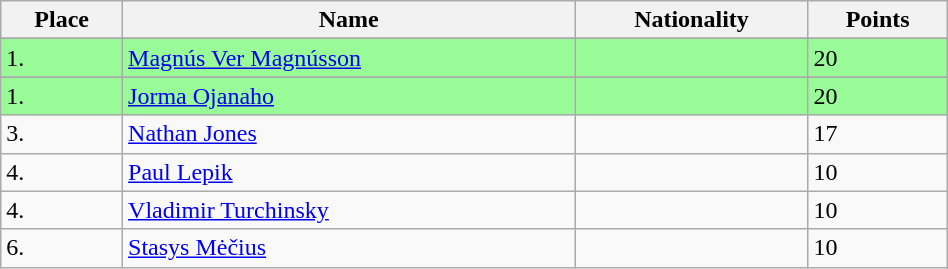<table class="wikitable" style="display: inline-table; width: 50%;">
<tr>
<th>Place</th>
<th>Name</th>
<th>Nationality</th>
<th>Points</th>
</tr>
<tr>
</tr>
<tr style="background:palegreen">
<td>1.</td>
<td><a href='#'>Magnús Ver Magnússon</a></td>
<td></td>
<td>20</td>
</tr>
<tr>
</tr>
<tr style="background:palegreen">
<td>1.</td>
<td><a href='#'>Jorma Ojanaho</a></td>
<td></td>
<td>20</td>
</tr>
<tr>
<td>3.</td>
<td><a href='#'>Nathan Jones</a></td>
<td></td>
<td>17</td>
</tr>
<tr>
<td>4.</td>
<td><a href='#'>Paul Lepik</a></td>
<td></td>
<td>10</td>
</tr>
<tr>
<td>4.</td>
<td><a href='#'>Vladimir Turchinsky</a></td>
<td></td>
<td>10</td>
</tr>
<tr>
<td>6.</td>
<td><a href='#'>Stasys Mėčius</a></td>
<td></td>
<td>10</td>
</tr>
</table>
